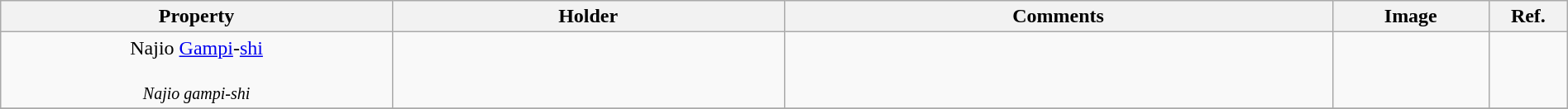<table class="wikitable sortable"  style="width:100%;">
<tr>
<th width="25%" align="left">Property</th>
<th width="25%" align="left">Holder</th>
<th width="35%" align="left" class="unsortable">Comments</th>
<th width="10%" align="left" class="unsortable">Image</th>
<th width="5%" align="left" class="unsortable">Ref.</th>
</tr>
<tr>
<td align="center">Najio <a href='#'>Gampi</a>-<a href='#'>shi</a><br><br><small><em>Najio gampi-shi</em></small></td>
<td></td>
<td></td>
<td></td>
<td></td>
</tr>
<tr>
</tr>
</table>
